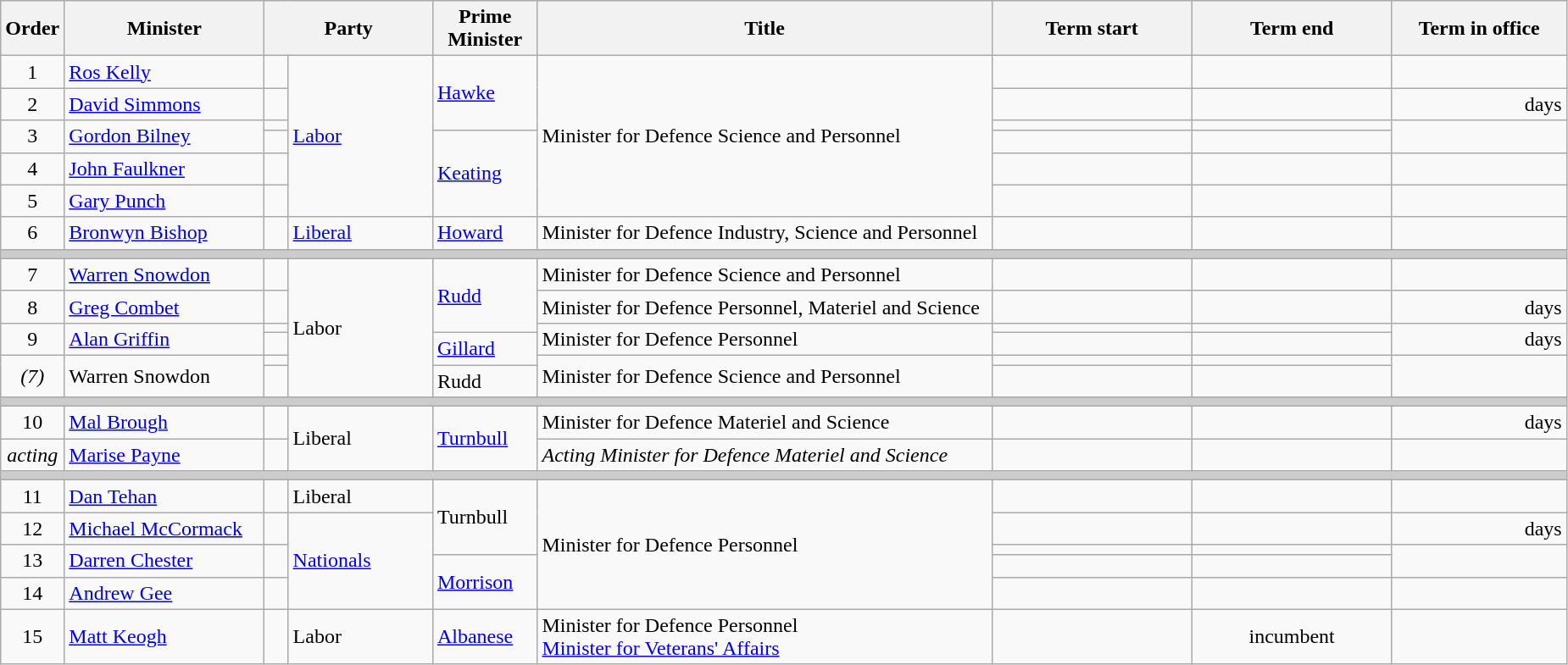<table class="wikitable">
<tr>
<th width=5>Order</th>
<th width=150>Minister</th>
<th width=125 colspan="2">Party</th>
<th width=75>Prime Minister</th>
<th width=350>Title</th>
<th width=150>Term start</th>
<th width=150>Term end</th>
<th width=130>Term in office</th>
</tr>
<tr>
<td align=center>1</td>
<td><a href='#'>Ros Kelly</a></td>
<td> </td>
<td rowspan=6><a href='#'>Labor</a></td>
<td rowspan=3><a href='#'>Hawke</a></td>
<td rowspan=6>Minister for Defence Science and Personnel</td>
<td align=center></td>
<td align=center></td>
<td align=right></td>
</tr>
<tr>
<td align=center>2</td>
<td><a href='#'>David Simmons</a></td>
<td></td>
<td align=center></td>
<td align=center></td>
<td align=right> days</td>
</tr>
<tr>
<td rowspan=2 align=center>3</td>
<td rowspan=2><a href='#'>Gordon Bilney</a></td>
<td></td>
<td align=center></td>
<td align=center></td>
<td rowspan=2 align=right></td>
</tr>
<tr>
<td></td>
<td rowspan=3><a href='#'>Keating</a></td>
<td align=center></td>
<td align=center></td>
</tr>
<tr>
<td align=center>4</td>
<td><a href='#'>John Faulkner</a></td>
<td></td>
<td align=center></td>
<td align=center></td>
<td align=right></td>
</tr>
<tr>
<td align=center>5</td>
<td><a href='#'>Gary Punch</a></td>
<td></td>
<td align=center></td>
<td align=center></td>
<td align=right></td>
</tr>
<tr>
<td align=center>6</td>
<td><a href='#'>Bronwyn Bishop</a></td>
<td></td>
<td><a href='#'>Liberal</a></td>
<td><a href='#'>Howard</a></td>
<td>Minister for Defence Industry, Science and Personnel</td>
<td align=center></td>
<td align=center></td>
<td align=right></td>
</tr>
<tr>
<th colspan=9 style="background: #cccccc;"></th>
</tr>
<tr>
<td align=center>7</td>
<td><a href='#'>Warren Snowdon</a></td>
<td></td>
<td rowspan=6>Labor</td>
<td rowspan=3><a href='#'>Rudd</a></td>
<td>Minister for Defence Science and Personnel</td>
<td align=center></td>
<td align=center></td>
<td align=right></td>
</tr>
<tr>
<td align=center>8</td>
<td><a href='#'>Greg Combet</a></td>
<td></td>
<td>Minister for Defence Personnel, Materiel and Science</td>
<td align=center></td>
<td align=center></td>
<td align=right> days</td>
</tr>
<tr>
<td rowspan=2 align=center>9</td>
<td rowspan=2><a href='#'>Alan Griffin</a></td>
<td></td>
<td rowspan=2>Minister for Defence Personnel</td>
<td align=center></td>
<td align=center></td>
<td rowspan=2 align=right> days</td>
</tr>
<tr>
<td></td>
<td rowspan=2><a href='#'>Gillard</a></td>
<td align=center></td>
<td align=center></td>
</tr>
<tr>
<td rowspan=2 align=center><em>(7)</em></td>
<td rowspan=2>Warren Snowdon</td>
<td></td>
<td rowspan=2>Minister for Defence Science and Personnel</td>
<td align=center></td>
<td align=center></td>
<td rowspan=2 align=right><strong></strong></td>
</tr>
<tr>
<td></td>
<td>Rudd</td>
<td align=center></td>
<td align=center></td>
</tr>
<tr>
<th colspan=9 style="background: #cccccc;"></th>
</tr>
<tr>
<td align=center>10</td>
<td><a href='#'>Mal Brough</a></td>
<td> </td>
<td rowspan=2>Liberal</td>
<td rowspan=2><a href='#'>Turnbull</a></td>
<td>Minister for Defence Materiel and Science</td>
<td align=center></td>
<td align=center></td>
<td align=right> days</td>
</tr>
<tr>
<td align=center><em>acting</em></td>
<td><a href='#'>Marise Payne</a></td>
<td> </td>
<td><em>Acting Minister for Defence Materiel and Science</em></td>
<td align=center></td>
<td align=center></td>
<td align=right></td>
</tr>
<tr>
<th colspan=9 style="background: #cccccc;"></th>
</tr>
<tr>
<td align=center>11</td>
<td><a href='#'>Dan Tehan</a></td>
<td> </td>
<td>Liberal</td>
<td rowspan=3>Turnbull</td>
<td rowspan=5>Minister for Defence Personnel</td>
<td align=center></td>
<td align=center></td>
<td align=right></td>
</tr>
<tr>
<td align=center>12</td>
<td><a href='#'>Michael McCormack</a></td>
<td> </td>
<td rowspan=4><a href='#'>Nationals</a></td>
<td align=center></td>
<td align=center></td>
<td align=right> days</td>
</tr>
<tr>
<td rowspan=2 align=center>13</td>
<td rowspan=2><a href='#'>Darren Chester</a></td>
<td rowspan=2 > </td>
<td align=center></td>
<td align=center></td>
<td rowspan=2 align=right></td>
</tr>
<tr>
<td rowspan=2><a href='#'>Morrison</a></td>
<td align=center></td>
<td align=center></td>
</tr>
<tr>
<td align=center>14</td>
<td><a href='#'>Andrew Gee</a></td>
<td> </td>
<td align=center></td>
<td align=center></td>
<td align=right></td>
</tr>
<tr>
<td align=center>15</td>
<td><a href='#'>Matt Keogh</a></td>
<td> </td>
<td>Labor</td>
<td><a href='#'>Albanese</a></td>
<td>Minister for Defence Personnel <br> <a href='#'>Minister for Veterans' Affairs</a></td>
<td align=center></td>
<td align=center>incumbent</td>
<td align=right></td>
</tr>
</table>
